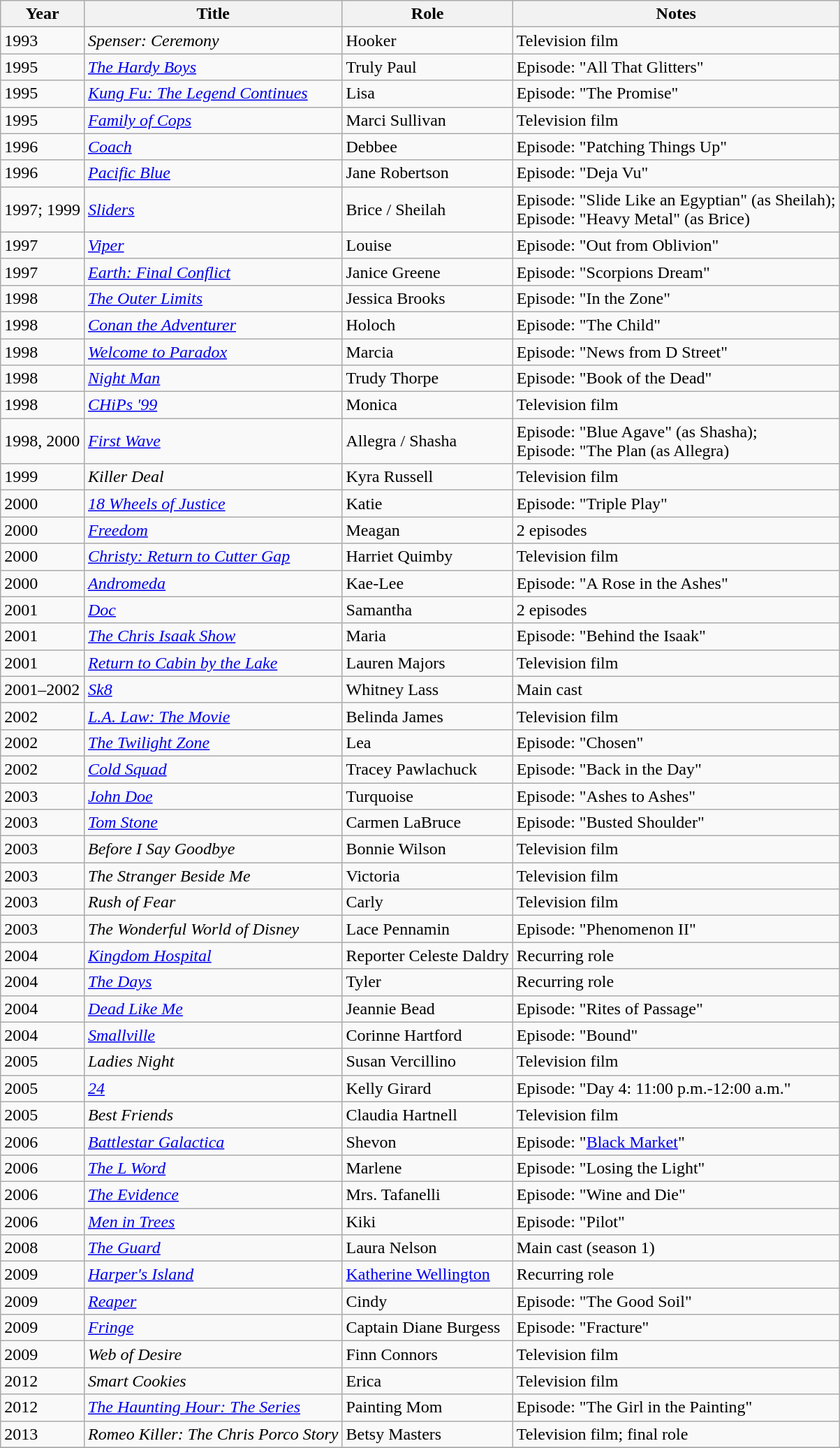<table class="wikitable sortable">
<tr>
<th>Year</th>
<th>Title</th>
<th>Role</th>
<th class="unsortable">Notes</th>
</tr>
<tr>
<td>1993</td>
<td><em>Spenser: Ceremony</em></td>
<td>Hooker</td>
<td>Television film</td>
</tr>
<tr>
<td>1995</td>
<td data-sort-value="Hardy Boys, The"><em><a href='#'>The Hardy Boys</a></em></td>
<td>Truly Paul</td>
<td>Episode: "All That Glitters"</td>
</tr>
<tr>
<td>1995</td>
<td><em><a href='#'>Kung Fu: The Legend Continues</a></em></td>
<td>Lisa</td>
<td>Episode: "The Promise"</td>
</tr>
<tr>
<td>1995</td>
<td><em><a href='#'>Family of Cops</a></em></td>
<td>Marci Sullivan</td>
<td>Television film</td>
</tr>
<tr>
<td>1996</td>
<td><em><a href='#'>Coach</a></em></td>
<td>Debbee</td>
<td>Episode: "Patching Things Up"</td>
</tr>
<tr>
<td>1996</td>
<td><em><a href='#'>Pacific Blue</a></em></td>
<td>Jane Robertson</td>
<td>Episode: "Deja Vu"</td>
</tr>
<tr>
<td>1997; 1999</td>
<td><em><a href='#'>Sliders</a></em></td>
<td>Brice / Sheilah</td>
<td>Episode: "Slide Like an Egyptian" (as Sheilah);<br>Episode: "Heavy Metal" (as Brice)</td>
</tr>
<tr>
<td>1997</td>
<td><em><a href='#'>Viper</a></em></td>
<td>Louise</td>
<td>Episode: "Out from Oblivion"</td>
</tr>
<tr>
<td>1997</td>
<td><em><a href='#'>Earth: Final Conflict</a></em></td>
<td>Janice Greene</td>
<td>Episode: "Scorpions Dream"</td>
</tr>
<tr>
<td>1998</td>
<td data-sort-value="Outer Limits, The"><em><a href='#'>The Outer Limits</a></em></td>
<td>Jessica Brooks</td>
<td>Episode: "In the Zone"</td>
</tr>
<tr>
<td>1998</td>
<td><em><a href='#'>Conan the Adventurer</a></em></td>
<td>Holoch</td>
<td>Episode: "The Child"</td>
</tr>
<tr>
<td>1998</td>
<td><em><a href='#'>Welcome to Paradox</a></em></td>
<td>Marcia</td>
<td>Episode: "News from D Street"</td>
</tr>
<tr>
<td>1998</td>
<td><em><a href='#'>Night Man</a></em></td>
<td>Trudy Thorpe</td>
<td>Episode: "Book of the Dead"</td>
</tr>
<tr>
<td>1998</td>
<td><em><a href='#'>CHiPs '99</a></em></td>
<td>Monica</td>
<td>Television film</td>
</tr>
<tr>
<td>1998, 2000</td>
<td><em><a href='#'>First Wave</a></em></td>
<td>Allegra / Shasha</td>
<td>Episode: "Blue Agave" (as Shasha);<br>Episode: "The Plan (as Allegra)</td>
</tr>
<tr>
<td>1999</td>
<td><em>Killer Deal</em></td>
<td>Kyra Russell</td>
<td>Television film</td>
</tr>
<tr>
<td>2000</td>
<td><em><a href='#'>18 Wheels of Justice</a></em></td>
<td>Katie</td>
<td>Episode: "Triple Play"</td>
</tr>
<tr>
<td>2000</td>
<td><em><a href='#'>Freedom</a></em></td>
<td>Meagan</td>
<td>2 episodes</td>
</tr>
<tr>
<td>2000</td>
<td><em><a href='#'>Christy: Return to Cutter Gap</a></em></td>
<td>Harriet Quimby</td>
<td>Television film</td>
</tr>
<tr>
<td>2000</td>
<td><em><a href='#'>Andromeda</a></em></td>
<td>Kae-Lee</td>
<td>Episode: "A Rose in the Ashes"</td>
</tr>
<tr>
<td>2001</td>
<td><em><a href='#'>Doc</a></em></td>
<td>Samantha</td>
<td>2 episodes</td>
</tr>
<tr>
<td>2001</td>
<td data-sort-value="Chris Isaak Show, The"><em><a href='#'>The Chris Isaak Show</a></em></td>
<td>Maria</td>
<td>Episode: "Behind the Isaak"</td>
</tr>
<tr>
<td>2001</td>
<td><em><a href='#'>Return to Cabin by the Lake</a></em></td>
<td>Lauren Majors</td>
<td>Television film</td>
</tr>
<tr>
<td>2001–2002</td>
<td><em><a href='#'>Sk8</a></em></td>
<td>Whitney Lass</td>
<td>Main cast</td>
</tr>
<tr>
<td>2002</td>
<td><em><a href='#'>L.A. Law: The Movie</a></em></td>
<td>Belinda James</td>
<td>Television film</td>
</tr>
<tr>
<td>2002</td>
<td data-sort-value="Twilight Zone, The"><em><a href='#'>The Twilight Zone</a></em></td>
<td>Lea</td>
<td>Episode: "Chosen"</td>
</tr>
<tr>
<td>2002</td>
<td><em><a href='#'>Cold Squad</a></em></td>
<td>Tracey Pawlachuck</td>
<td>Episode: "Back in the Day"</td>
</tr>
<tr>
<td>2003</td>
<td><em><a href='#'>John Doe</a></em></td>
<td>Turquoise</td>
<td>Episode: "Ashes to Ashes"</td>
</tr>
<tr>
<td>2003</td>
<td><em><a href='#'>Tom Stone</a></em></td>
<td>Carmen LaBruce</td>
<td>Episode: "Busted Shoulder"</td>
</tr>
<tr>
<td>2003</td>
<td><em>Before I Say Goodbye</em></td>
<td>Bonnie Wilson</td>
<td>Television film</td>
</tr>
<tr>
<td>2003</td>
<td data-sort-value="Stranger Beside Me, The"><em>The Stranger Beside Me</em></td>
<td>Victoria</td>
<td>Television film</td>
</tr>
<tr>
<td>2003</td>
<td><em>Rush of Fear</em></td>
<td>Carly</td>
<td>Television film</td>
</tr>
<tr>
<td>2003</td>
<td data-sort-value="Wonderful World of Disney, The"><em>The Wonderful World of Disney</em></td>
<td>Lace Pennamin</td>
<td>Episode: "Phenomenon II"</td>
</tr>
<tr>
<td>2004</td>
<td><em><a href='#'>Kingdom Hospital</a></em></td>
<td>Reporter Celeste Daldry</td>
<td>Recurring role</td>
</tr>
<tr>
<td>2004</td>
<td data-sort-value="Days, The"><em><a href='#'>The Days</a></em></td>
<td>Tyler</td>
<td>Recurring role</td>
</tr>
<tr>
<td>2004</td>
<td><em><a href='#'>Dead Like Me</a></em></td>
<td>Jeannie Bead</td>
<td>Episode: "Rites of Passage"</td>
</tr>
<tr>
<td>2004</td>
<td><em><a href='#'>Smallville</a></em></td>
<td>Corinne Hartford</td>
<td>Episode: "Bound"</td>
</tr>
<tr>
<td>2005</td>
<td><em>Ladies Night</em></td>
<td>Susan Vercillino</td>
<td>Television film</td>
</tr>
<tr>
<td>2005</td>
<td><em><a href='#'>24</a></em></td>
<td>Kelly Girard</td>
<td>Episode: "Day 4: 11:00 p.m.-12:00 a.m."</td>
</tr>
<tr>
<td>2005</td>
<td><em>Best Friends</em></td>
<td>Claudia Hartnell</td>
<td>Television film</td>
</tr>
<tr>
<td>2006</td>
<td><em><a href='#'>Battlestar Galactica</a></em></td>
<td>Shevon</td>
<td>Episode: "<a href='#'>Black Market</a>"</td>
</tr>
<tr>
<td>2006</td>
<td data-sort-value="L Word, The"><em><a href='#'>The L Word</a></em></td>
<td>Marlene</td>
<td>Episode: "Losing the Light"</td>
</tr>
<tr>
<td>2006</td>
<td data-sort-value="Evidence, The"><em><a href='#'>The Evidence</a></em></td>
<td>Mrs. Tafanelli</td>
<td>Episode: "Wine and Die"</td>
</tr>
<tr>
<td>2006</td>
<td><em><a href='#'>Men in Trees</a></em></td>
<td>Kiki</td>
<td>Episode: "Pilot"</td>
</tr>
<tr>
<td>2008</td>
<td data-sort-value="Guard, The"><em><a href='#'>The Guard</a></em></td>
<td>Laura Nelson</td>
<td>Main cast (season 1)</td>
</tr>
<tr>
<td>2009</td>
<td><em><a href='#'>Harper's Island</a></em></td>
<td><a href='#'>Katherine Wellington</a></td>
<td>Recurring role</td>
</tr>
<tr>
<td>2009</td>
<td><em><a href='#'>Reaper</a></em></td>
<td>Cindy</td>
<td>Episode: "The Good Soil"</td>
</tr>
<tr>
<td>2009</td>
<td><em><a href='#'>Fringe</a></em></td>
<td>Captain Diane Burgess</td>
<td>Episode: "Fracture"</td>
</tr>
<tr>
<td>2009</td>
<td><em>Web of Desire</em></td>
<td>Finn Connors</td>
<td>Television film</td>
</tr>
<tr>
<td>2012</td>
<td><em>Smart Cookies</em></td>
<td>Erica</td>
<td>Television film</td>
</tr>
<tr>
<td>2012</td>
<td data-sort-value="Haunting Hour: The Series, The"><em><a href='#'>The Haunting Hour: The Series</a></em></td>
<td>Painting Mom</td>
<td>Episode: "The Girl in the Painting"</td>
</tr>
<tr>
<td>2013</td>
<td><em>Romeo Killer: The Chris Porco Story</em></td>
<td>Betsy Masters</td>
<td>Television film; final role</td>
</tr>
<tr>
</tr>
</table>
